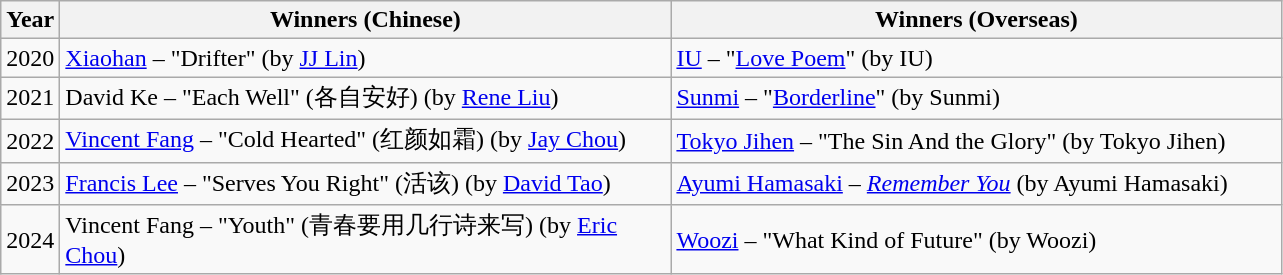<table class="wikitable">
<tr>
<th>Year</th>
<th style="width:25em;">Winners (Chinese)</th>
<th style="width:25em;">Winners (Overseas)</th>
</tr>
<tr>
<td>2020</td>
<td><a href='#'>Xiaohan</a> – "Drifter" (by <a href='#'>JJ Lin</a>)</td>
<td><a href='#'>IU</a> – "<a href='#'>Love Poem</a>" (by IU)</td>
</tr>
<tr>
<td>2021</td>
<td>David Ke – "Each Well" (各自安好) (by <a href='#'>Rene Liu</a>)</td>
<td><a href='#'>Sunmi</a> – "<a href='#'>Borderline</a>" (by Sunmi)</td>
</tr>
<tr>
<td>2022</td>
<td><a href='#'>Vincent Fang</a> – "Cold Hearted" (红颜如霜) (by <a href='#'>Jay Chou</a>)</td>
<td><a href='#'>Tokyo Jihen</a> – "The Sin And the Glory" (by Tokyo Jihen)</td>
</tr>
<tr>
<td>2023</td>
<td><a href='#'>Francis Lee</a> – "Serves You Right" (活该) (by <a href='#'>David Tao</a>)</td>
<td><a href='#'>Ayumi Hamasaki</a> – <em><a href='#'>Remember You</a></em> (by Ayumi Hamasaki)</td>
</tr>
<tr>
<td>2024</td>
<td>Vincent Fang – "Youth" (青春要用几行诗来写) (by <a href='#'>Eric Chou</a>)</td>
<td><a href='#'>Woozi</a> – "What Kind of Future" (by Woozi)</td>
</tr>
</table>
